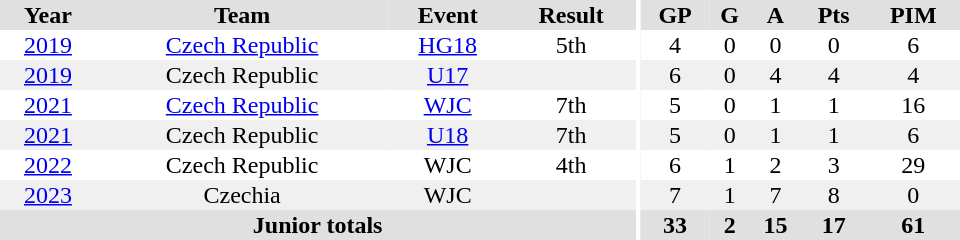<table border="0" cellpadding="1" cellspacing="0" ID="Table3" style="text-align:center; width:40em;">
<tr bgcolor="#e0e0e0">
<th>Year</th>
<th>Team</th>
<th>Event</th>
<th>Result</th>
<th rowspan="100" bgcolor="#ffffff"></th>
<th>GP</th>
<th>G</th>
<th>A</th>
<th>Pts</th>
<th>PIM</th>
</tr>
<tr>
<td><a href='#'>2019</a></td>
<td><a href='#'>Czech Republic</a></td>
<td><a href='#'>HG18</a></td>
<td>5th</td>
<td>4</td>
<td>0</td>
<td>0</td>
<td>0</td>
<td>6</td>
</tr>
<tr bgcolor="#f0f0f0">
<td><a href='#'>2019</a></td>
<td>Czech Republic</td>
<td><a href='#'>U17</a></td>
<td></td>
<td>6</td>
<td>0</td>
<td>4</td>
<td>4</td>
<td>4</td>
</tr>
<tr>
<td><a href='#'>2021</a></td>
<td><a href='#'>Czech Republic</a></td>
<td><a href='#'>WJC</a></td>
<td>7th</td>
<td>5</td>
<td>0</td>
<td>1</td>
<td>1</td>
<td>16</td>
</tr>
<tr bgcolor="#f0f0f0">
<td><a href='#'>2021</a></td>
<td>Czech Republic</td>
<td><a href='#'>U18</a></td>
<td>7th</td>
<td>5</td>
<td>0</td>
<td>1</td>
<td>1</td>
<td>6</td>
</tr>
<tr>
<td><a href='#'>2022</a></td>
<td>Czech Republic</td>
<td>WJC</td>
<td>4th</td>
<td>6</td>
<td>1</td>
<td>2</td>
<td>3</td>
<td>29</td>
</tr>
<tr bgcolor="#f0f0f0">
<td><a href='#'>2023</a></td>
<td>Czechia</td>
<td>WJC</td>
<td></td>
<td>7</td>
<td>1</td>
<td>7</td>
<td>8</td>
<td>0</td>
</tr>
<tr bgcolor="#e0e0e0">
<th colspan="4">Junior totals</th>
<th>33</th>
<th>2</th>
<th>15</th>
<th>17</th>
<th>61</th>
</tr>
</table>
